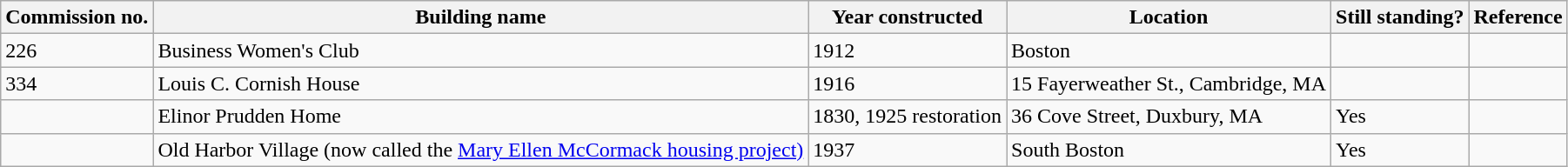<table class="wikitable">
<tr>
<th>Commission no.</th>
<th>Building name</th>
<th>Year constructed</th>
<th>Location</th>
<th>Still standing?</th>
<th>Reference</th>
</tr>
<tr>
<td>226</td>
<td>Business Women's Club</td>
<td>1912</td>
<td>Boston</td>
<td></td>
<td></td>
</tr>
<tr>
<td>334</td>
<td>Louis C. Cornish House</td>
<td>1916</td>
<td>15 Fayerweather St., Cambridge, MA</td>
<td></td>
<td></td>
</tr>
<tr>
<td></td>
<td>Elinor Prudden Home</td>
<td>1830, 1925 restoration</td>
<td>36 Cove Street, Duxbury, MA</td>
<td>Yes</td>
<td></td>
</tr>
<tr>
<td></td>
<td>Old Harbor Village (now called the <a href='#'>Mary Ellen McCormack housing project)</a></td>
<td>1937</td>
<td>South Boston</td>
<td>Yes</td>
<td></td>
</tr>
</table>
